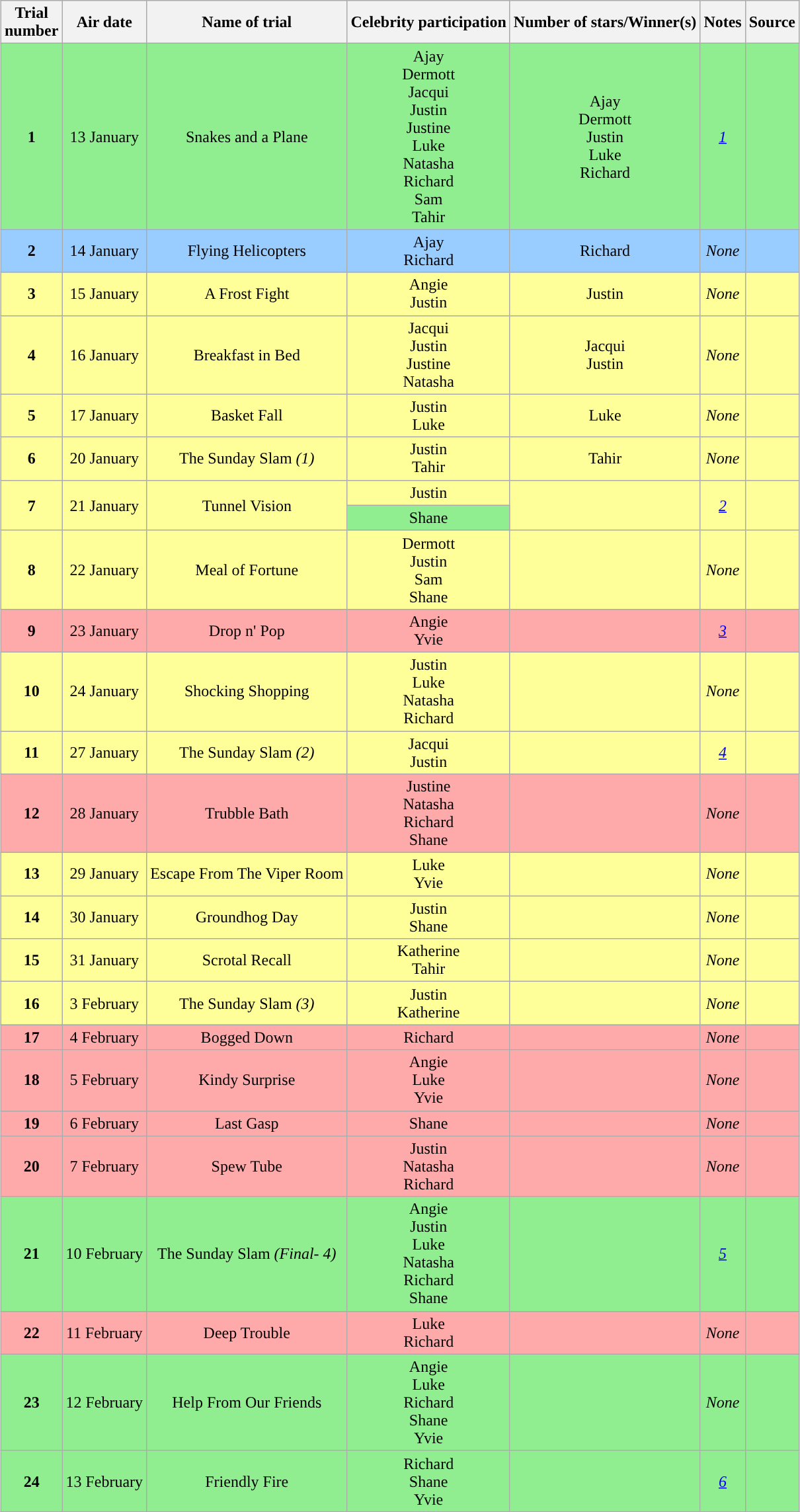<table class="wikitable" style="margin:auto; text-align:center;">
<tr>
<th scope="col">Trial<br>number</th>
<th scope="col">Air date</th>
<th scope="col">Name of trial</th>
<th scope="col">Celebrity participation</th>
<th scope="col">Number of stars/Winner(s)</th>
<th scope="col">Notes</th>
<th scope="col">Source</th>
</tr>
<tr style="background:lightgreen">
<td><strong>1</strong></td>
<td>13 January</td>
<td>Snakes and a Plane</td>
<td>Ajay<br>Dermott<br>Jacqui<br>Justin<br>Justine<br>Luke<br>Natasha<br>Richard<br>Sam<br>Tahir</td>
<td>Ajay<br>Dermott<br>Justin<br>Luke<br>Richard</td>
<td><em><a href='#'>1</a></em></td>
<td></td>
</tr>
<tr style="background:#99CCFF">
<td><strong>2</strong></td>
<td>14 January</td>
<td>Flying Helicopters</td>
<td>Ajay<br>Richard</td>
<td>Richard</td>
<td><em>None</em></td>
<td><br></td>
</tr>
<tr style="background:#FFFF99">
<td><strong>3</strong></td>
<td>15 January</td>
<td>A Frost Fight</td>
<td>Angie<br>Justin</td>
<td>Justin</td>
<td><em>None</em></td>
<td></td>
</tr>
<tr style="background:#FFFF99">
<td><strong>4</strong></td>
<td>16 January</td>
<td>Breakfast in Bed</td>
<td>Jacqui<br>Justin<br>Justine<br>Natasha</td>
<td>Jacqui<br>Justin</td>
<td><em>None</em></td>
<td></td>
</tr>
<tr style="background:#FFFF99">
<td><strong>5</strong></td>
<td>17 January</td>
<td>Basket Fall</td>
<td>Justin<br>Luke</td>
<td>Luke</td>
<td><em>None</em></td>
<td></td>
</tr>
<tr style="background:#FFFF99">
<td><strong>6</strong></td>
<td>20 January</td>
<td>The Sunday Slam <em>(1)</em></td>
<td>Justin<br>Tahir</td>
<td>Tahir</td>
<td><em>None</em></td>
<td></td>
</tr>
<tr style=background:#FFFF99>
<td rowspan="2"><strong>7</strong></td>
<td rowspan="2">21 January</td>
<td rowspan="2">Tunnel Vision</td>
<td>Justin</td>
<td rowspan="2"></td>
<td rowspan="2"><em><a href='#'>2</a></em></td>
<td rowspan="2"></td>
</tr>
<tr style=background:lightgreen>
<td>Shane</td>
</tr>
<tr style="background:#FFFF99">
<td><strong>8</strong></td>
<td>22 January</td>
<td>Meal of Fortune</td>
<td>Dermott<br>Justin<br>Sam<br>Shane</td>
<td></td>
<td><em>None</em></td>
<td></td>
</tr>
<tr style="background:#FFaaaa">
<td><strong>9</strong></td>
<td>23 January</td>
<td>Drop n' Pop</td>
<td>Angie<br>Yvie</td>
<td></td>
<td><em><a href='#'>3</a></em></td>
<td></td>
</tr>
<tr style="background:#FFFF99">
<td><strong>10</strong></td>
<td>24 January</td>
<td>Shocking Shopping</td>
<td>Justin<br>Luke<br>Natasha<br>Richard</td>
<td></td>
<td><em>None</em></td>
<td></td>
</tr>
<tr style="background:#FFFF99">
<td><strong>11</strong></td>
<td>27 January</td>
<td>The Sunday Slam <em>(2)</em></td>
<td>Jacqui<br>Justin</td>
<td></td>
<td><em><a href='#'>4</a></em></td>
<td></td>
</tr>
<tr style="background:#FFaaaa">
<td><strong>12</strong></td>
<td>28 January</td>
<td>Trubble Bath</td>
<td>Justine<br>Natasha<br>Richard<br>Shane</td>
<td></td>
<td><em>None</em></td>
<td></td>
</tr>
<tr style="background:#FFFF99">
<td><strong>13</strong></td>
<td>29 January</td>
<td>Escape From The Viper Room</td>
<td>Luke<br>Yvie</td>
<td></td>
<td><em>None</em></td>
<td></td>
</tr>
<tr style="background:#FFFF99">
<td><strong>14</strong></td>
<td>30 January</td>
<td>Groundhog Day</td>
<td>Justin<br>Shane</td>
<td></td>
<td><em>None</em></td>
<td></td>
</tr>
<tr style="background:#FFFF99">
<td><strong>15</strong></td>
<td>31 January</td>
<td>Scrotal Recall</td>
<td>Katherine<br>Tahir</td>
<td></td>
<td><em>None</em></td>
<td></td>
</tr>
<tr style="background:#FFFF99">
<td><strong>16</strong></td>
<td>3 February</td>
<td>The Sunday Slam <em>(3)</em></td>
<td>Justin<br>Katherine</td>
<td></td>
<td><em>None</em></td>
<td></td>
</tr>
<tr style="background:#ffaaaa">
<td><strong>17</strong></td>
<td>4 February</td>
<td>Bogged Down</td>
<td>Richard</td>
<td></td>
<td><em>None</em></td>
<td></td>
</tr>
<tr style="background:#ffaaaa">
<td><strong>18</strong></td>
<td>5 February</td>
<td>Kindy Surprise</td>
<td>Angie<br>Luke<br>Yvie</td>
<td></td>
<td><em>None</em></td>
<td></td>
</tr>
<tr style="background:#ffaaaa">
<td><strong>19</strong></td>
<td>6 February</td>
<td>Last Gasp</td>
<td>Shane</td>
<td></td>
<td><em>None</em></td>
<td></td>
</tr>
<tr style="background:#ffaaaa">
<td><strong>20</strong></td>
<td>7 February</td>
<td>Spew Tube</td>
<td>Justin<br>Natasha<br>Richard</td>
<td></td>
<td><em>None</em></td>
<td></td>
</tr>
<tr style="background:lightgreen">
<td><strong>21</strong></td>
<td>10 February</td>
<td>The Sunday Slam <em>(Final- 4)</em></td>
<td>Angie<br>Justin<br>Luke<br>Natasha<br>Richard<br>Shane</td>
<td></td>
<td><em><a href='#'>5</a></em></td>
<td></td>
</tr>
<tr style="background:#ffaaaa">
<td><strong>22</strong></td>
<td>11 February</td>
<td>Deep Trouble</td>
<td>Luke<br>Richard</td>
<td></td>
<td><em>None</em></td>
<td></td>
</tr>
<tr style="background:lightgreen">
<td><strong>23</strong></td>
<td>12 February</td>
<td>Help From Our Friends</td>
<td>Angie<br>Luke<br>Richard<br>Shane<br>Yvie</td>
<td></td>
<td><em>None</em></td>
<td></td>
</tr>
<tr style="background:lightgreen">
<td><strong>24</strong></td>
<td>13 February</td>
<td>Friendly Fire</td>
<td>Richard<br>Shane<br>Yvie</td>
<td><big></big></td>
<td><em><a href='#'>6</a></em></td>
<td></td>
</tr>
<tr>
</tr>
</table>
